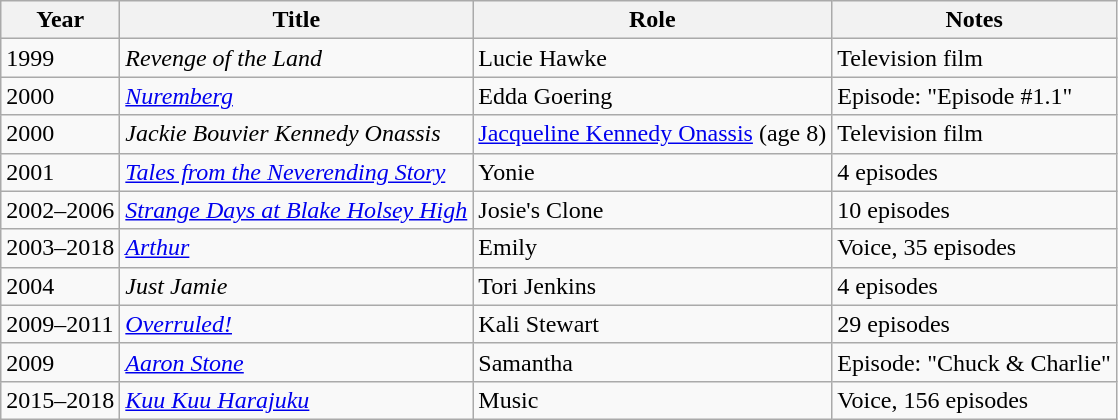<table class="wikitable sortable">
<tr>
<th>Year</th>
<th>Title</th>
<th>Role</th>
<th>Notes</th>
</tr>
<tr>
<td>1999</td>
<td><em>Revenge of the Land</em></td>
<td>Lucie Hawke</td>
<td>Television film</td>
</tr>
<tr>
<td>2000</td>
<td><em><a href='#'>Nuremberg</a></em></td>
<td>Edda Goering</td>
<td>Episode: "Episode #1.1"</td>
</tr>
<tr>
<td>2000</td>
<td><em>Jackie Bouvier Kennedy Onassis</em></td>
<td><a href='#'>Jacqueline Kennedy Onassis</a> (age 8)</td>
<td>Television film</td>
</tr>
<tr>
<td>2001</td>
<td><em><a href='#'>Tales from the Neverending Story</a></em></td>
<td>Yonie</td>
<td>4 episodes</td>
</tr>
<tr>
<td>2002–2006</td>
<td><em><a href='#'>Strange Days at Blake Holsey High</a></em></td>
<td>Josie's Clone</td>
<td>10 episodes</td>
</tr>
<tr>
<td>2003–2018</td>
<td><em><a href='#'>Arthur</a></em></td>
<td>Emily</td>
<td>Voice, 35 episodes</td>
</tr>
<tr>
<td>2004</td>
<td><em>Just Jamie</em></td>
<td>Tori Jenkins</td>
<td>4 episodes</td>
</tr>
<tr>
<td>2009–2011</td>
<td><em><a href='#'>Overruled!</a></em></td>
<td>Kali Stewart</td>
<td>29 episodes</td>
</tr>
<tr>
<td>2009</td>
<td><em><a href='#'>Aaron Stone</a></em></td>
<td>Samantha</td>
<td>Episode: "Chuck & Charlie"</td>
</tr>
<tr>
<td>2015–2018</td>
<td><em><a href='#'>Kuu Kuu Harajuku</a></em></td>
<td>Music</td>
<td>Voice, 156 episodes</td>
</tr>
</table>
